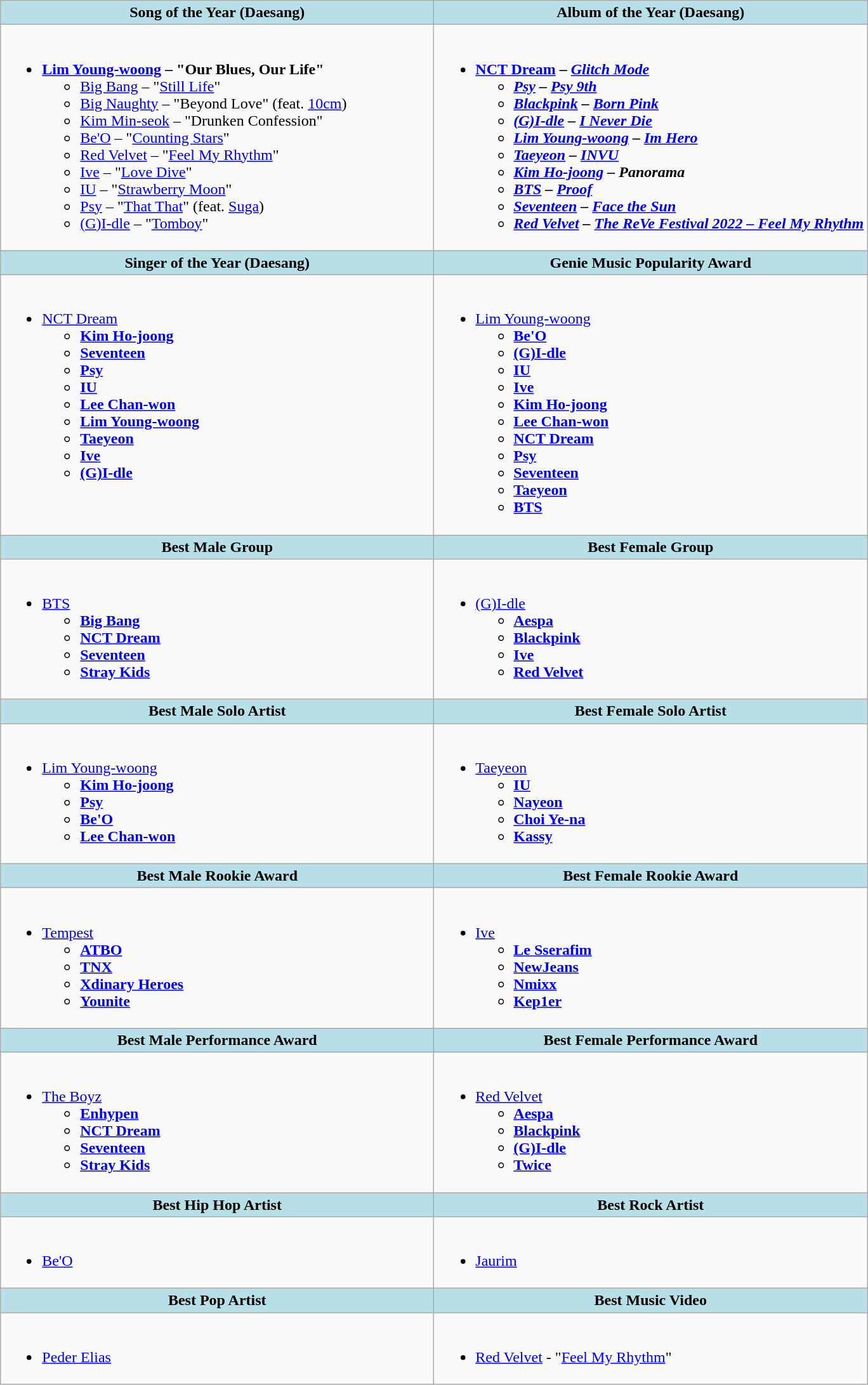<table class="wikitable">
<tr>
<th style="background:#b7dfe8; width=50%">Song of the Year (Daesang)</th>
<th style="background:#b7dfe8; width:50%">Album of the Year (Daesang)</th>
</tr>
<tr>
<td valign="top"><br><ul><li><strong><a href='#'>Lim Young-woong</a> – "Our Blues, Our Life"</strong><ul><li><a href='#'>Big Bang</a> – "<a href='#'>Still Life</a>"</li><li><a href='#'>Big Naughty</a> – "Beyond Love" (feat. <a href='#'>10cm</a>)</li><li><a href='#'>Kim Min-seok</a> – "Drunken Confession"</li><li><a href='#'>Be'O</a> – "<a href='#'>Counting Stars</a>"</li><li><a href='#'>Red Velvet</a> – "<a href='#'>Feel My Rhythm</a>"</li><li><a href='#'>Ive</a> – "<a href='#'>Love Dive</a>"</li><li><a href='#'>IU</a> – "<a href='#'>Strawberry Moon</a>"</li><li><a href='#'>Psy</a> – "<a href='#'>That That</a>" (feat. <a href='#'>Suga</a>)</li><li><a href='#'>(G)I-dle</a> – "<a href='#'>Tomboy</a>"</li></ul></li></ul></td>
<td valign="top"><br><ul><li><strong><a href='#'>NCT Dream</a> – <em><a href='#'>Glitch Mode</a><strong><em><ul><li><a href='#'>Psy</a> – </em><a href='#'>Psy 9th</a><em></li><li><a href='#'>Blackpink</a> – </em><a href='#'>Born Pink</a><em></li><li><a href='#'>(G)I-dle</a> – </em><a href='#'>I Never Die</a><em></li><li><a href='#'>Lim Young-woong</a> – </em><a href='#'>Im Hero</a><em></li><li><a href='#'>Taeyeon</a> – </em><a href='#'>INVU</a><em></li><li><a href='#'>Kim Ho-joong</a> – </em>Panorama<em></li><li><a href='#'>BTS</a> – </em><a href='#'>Proof</a><em></li><li><a href='#'>Seventeen</a> – </em><a href='#'>Face the Sun</a><em></li><li><a href='#'>Red Velvet</a> – </em><a href='#'>The ReVe Festival 2022 – Feel My Rhythm</a><em></li></ul></li></ul></td>
</tr>
<tr>
<th style="background:#b7dfe8; width=;">Singer of the Year (Daesang)</th>
<th style="background:#b7dfe8; width=;">Genie Music Popularity Award</th>
</tr>
<tr>
<td valign="top"><br><ul><li></strong><a href='#'>NCT Dream</a><strong><ul><li><a href='#'>Kim Ho-joong</a></li><li><a href='#'>Seventeen</a></li><li><a href='#'>Psy</a></li><li><a href='#'>IU</a></li><li><a href='#'>Lee Chan-won</a></li><li><a href='#'>Lim Young-woong</a></li><li><a href='#'>Taeyeon</a></li><li><a href='#'>Ive</a></li><li><a href='#'>(G)I-dle</a></li></ul></li></ul></td>
<td valign="top"><br><ul><li></strong><a href='#'>Lim Young-woong</a><strong><ul><li><a href='#'>Be'O</a></li><li><a href='#'>(G)I-dle</a></li><li><a href='#'>IU</a></li><li><a href='#'>Ive</a></li><li><a href='#'>Kim Ho-joong</a></li><li><a href='#'>Lee Chan-won</a></li><li><a href='#'>NCT Dream</a></li><li><a href='#'>Psy</a></li><li><a href='#'>Seventeen</a></li><li><a href='#'>Taeyeon</a></li><li><a href='#'>BTS</a></li></ul></li></ul></td>
</tr>
<tr>
<th style="background:#b7dfe8; width=;">Best Male Group</th>
<th style="background:#b7dfe8; width=;">Best Female Group</th>
</tr>
<tr>
<td valign="top"><br><ul><li></strong><a href='#'>BTS</a><strong><ul><li><a href='#'>Big Bang</a></li><li><a href='#'>NCT Dream</a></li><li><a href='#'>Seventeen</a></li><li><a href='#'>Stray Kids</a></li></ul></li></ul></td>
<td valign="top"><br><ul><li></strong><a href='#'>(G)I-dle</a><strong><ul><li><a href='#'>Aespa</a></li><li><a href='#'>Blackpink</a></li><li><a href='#'>Ive</a></li><li><a href='#'>Red Velvet</a></li></ul></li></ul></td>
</tr>
<tr>
<th style="background:#b7dfe8; width=;">Best Male Solo Artist</th>
<th style="background:#b7dfe8; width=;">Best Female Solo Artist</th>
</tr>
<tr>
<td valign="top"><br><ul><li></strong><a href='#'>Lim Young-woong</a><strong><ul><li><a href='#'>Kim Ho-joong</a></li><li><a href='#'>Psy</a></li><li><a href='#'>Be'O</a></li><li><a href='#'>Lee Chan-won</a></li></ul></li></ul></td>
<td valign="top"><br><ul><li></strong><a href='#'>Taeyeon</a><strong><ul><li><a href='#'>IU</a></li><li><a href='#'>Nayeon</a></li><li><a href='#'>Choi Ye-na</a></li><li><a href='#'>Kassy</a></li></ul></li></ul></td>
</tr>
<tr>
<th style="background:#b7dfe8; width=;">Best Male Rookie Award</th>
<th style="background:#b7dfe8; width=;">Best Female Rookie Award</th>
</tr>
<tr>
<td valign="top"><br><ul><li></strong><a href='#'>Tempest</a><strong><ul><li><a href='#'>ATBO</a></li><li><a href='#'>TNX</a></li><li><a href='#'>Xdinary Heroes</a></li><li><a href='#'>Younite</a></li></ul></li></ul></td>
<td valign="top"><br><ul><li></strong><a href='#'>Ive</a><strong><ul><li><a href='#'>Le Sserafim</a></li><li><a href='#'>NewJeans</a></li><li><a href='#'>Nmixx</a></li><li><a href='#'>Kep1er</a></li></ul></li></ul></td>
</tr>
<tr>
<th style="background:#b7dfe8; width=;">Best Male Performance Award</th>
<th style="background:#b7dfe8; width=;">Best Female Performance Award</th>
</tr>
<tr>
<td><br><ul><li></strong><a href='#'>The Boyz</a><strong><ul><li><a href='#'>Enhypen</a></li><li><a href='#'>NCT Dream</a></li><li><a href='#'>Seventeen</a></li><li><a href='#'>Stray Kids</a></li></ul></li></ul></td>
<td><br><ul><li></strong><a href='#'>Red Velvet</a><strong><ul><li><a href='#'>Aespa</a></li><li><a href='#'>Blackpink</a></li><li><a href='#'>(G)I-dle</a></li><li><a href='#'>Twice</a></li></ul></li></ul></td>
</tr>
<tr>
<th style="background:#b7dfe8; width=;">Best Hip Hop Artist</th>
<th style="background:#b7dfe8; width=;">Best Rock Artist</th>
</tr>
<tr>
<td><br><ul><li></strong><a href='#'>Be'O</a><strong></li></ul></td>
<td><br><ul><li></strong><a href='#'>Jaurim</a><strong></li></ul></td>
</tr>
<tr>
<th style="background:#b7dfe8; width=;">Best Pop Artist</th>
<th style="background:#b7dfe8; width=;">Best Music Video</th>
</tr>
<tr>
<td><br><ul><li></strong><a href='#'>Peder Elias</a><strong></li></ul></td>
<td><br><ul><li></strong><a href='#'>Red Velvet</a> - "<a href='#'>Feel My Rhythm</a>"<strong></li></ul></td>
</tr>
</table>
